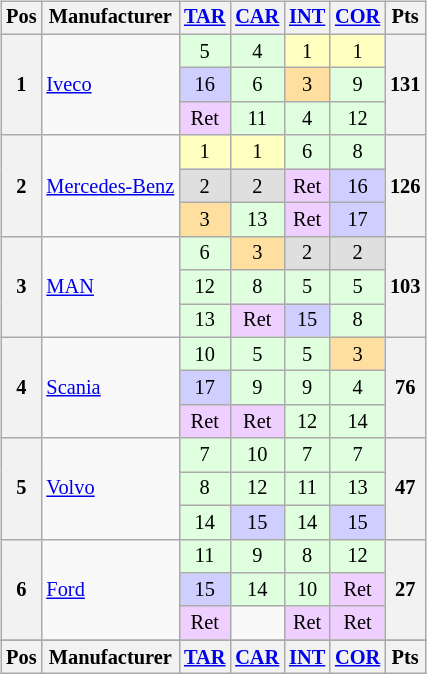<table>
<tr>
<td valign="top"><br><table align="left"| class="wikitable" style="font-size: 85%; text-align: center">
<tr valign="top">
<th valign="middle">Pos</th>
<th valign="middle">Manufacturer</th>
<th><a href='#'>TAR</a></th>
<th><a href='#'>CAR</a></th>
<th><a href='#'>INT</a></th>
<th><a href='#'>COR</a></th>
<th valign="middle">Pts</th>
</tr>
<tr>
<th rowspan=3>1</th>
<td align="left" rowspan=3><a href='#'>Iveco</a></td>
<td style="background:#DFFFDF;">5</td>
<td style="background:#DFFFDF;">4</td>
<td style="background:#FFFFBF;">1</td>
<td style="background:#FFFFBF;">1</td>
<th rowspan=3>131</th>
</tr>
<tr>
<td style="background:#CFCFFF;">16</td>
<td style="background:#DFFFDF;">6</td>
<td style="background:#FFDF9F;">3</td>
<td style="background:#DFFFDF;">9</td>
</tr>
<tr>
<td style="background:#EFCFFF;">Ret</td>
<td style="background:#DFFFDF;">11</td>
<td style="background:#DFFFDF;">4</td>
<td style="background:#DFFFDF;">12</td>
</tr>
<tr>
<th rowspan=3>2</th>
<td align="left" rowspan=3><a href='#'>Mercedes-Benz</a></td>
<td style="background:#FFFFBF;">1</td>
<td style="background:#FFFFBF;">1</td>
<td style="background:#DFFFDF;">6</td>
<td style="background:#DFFFDF;">8</td>
<th rowspan=3>126</th>
</tr>
<tr>
<td style="background:#DFDFDF;">2</td>
<td style="background:#DFDFDF;">2</td>
<td style="background:#EFCFFF;">Ret</td>
<td style="background:#CFCFFF;">16</td>
</tr>
<tr>
<td style="background:#FFDF9F;">3</td>
<td style="background:#DFFFDF;">13</td>
<td style="background:#EFCFFF;">Ret</td>
<td style="background:#CFCFFF;">17</td>
</tr>
<tr>
<th rowspan=3>3</th>
<td align="left" rowspan=3><a href='#'>MAN</a></td>
<td style="background:#DFFFDF;">6</td>
<td style="background:#FFDF9F;">3</td>
<td style="background:#DFDFDF;">2</td>
<td style="background:#DFDFDF;">2</td>
<th rowspan=3>103</th>
</tr>
<tr>
<td style="background:#DFFFDF;">12</td>
<td style="background:#DFFFDF;">8</td>
<td style="background:#DFFFDF;">5</td>
<td style="background:#DFFFDF;">5</td>
</tr>
<tr>
<td style="background:#DFFFDF;">13</td>
<td style="background:#EFCFFF;">Ret</td>
<td style="background:#CFCFFF;">15</td>
<td style="background:#DFFFDF;">8</td>
</tr>
<tr>
<th rowspan=3>4</th>
<td align="left" rowspan=3><a href='#'>Scania</a></td>
<td style="background:#DFFFDF;">10</td>
<td style="background:#DFFFDF;">5</td>
<td style="background:#DFFFDF;">5</td>
<td style="background:#FFDF9F;">3</td>
<th rowspan=3>76</th>
</tr>
<tr>
<td style="background:#CFCFFF;">17</td>
<td style="background:#DFFFDF;">9</td>
<td style="background:#DFFFDF;">9</td>
<td style="background:#DFFFDF;">4</td>
</tr>
<tr>
<td style="background:#EFCFFF;">Ret</td>
<td style="background:#EFCFFF;">Ret</td>
<td style="background:#DFFFDF;">12</td>
<td style="background:#DFFFDF;">14</td>
</tr>
<tr>
<th rowspan=3>5</th>
<td align="left" rowspan=3><a href='#'>Volvo</a></td>
<td style="background:#DFFFDF;">7</td>
<td style="background:#DFFFDF;">10</td>
<td style="background:#DFFFDF;">7</td>
<td style="background:#DFFFDF;">7</td>
<th rowspan=3>47</th>
</tr>
<tr>
<td style="background:#DFFFDF;">8</td>
<td style="background:#DFFFDF;">12</td>
<td style="background:#DFFFDF;">11</td>
<td style="background:#DFFFDF;">13</td>
</tr>
<tr>
<td style="background:#DFFFDF;">14</td>
<td style="background:#CFCFFF;">15</td>
<td style="background:#DFFFDF;">14</td>
<td style="background:#CFCFFF;">15</td>
</tr>
<tr>
<th rowspan=3>6</th>
<td align="left" rowspan=3><a href='#'>Ford</a></td>
<td style="background:#DFFFDF;">11</td>
<td style="background:#DFFFDF;">9</td>
<td style="background:#DFFFDF;">8</td>
<td style="background:#DFFFDF;">12</td>
<th rowspan=3>27</th>
</tr>
<tr>
<td style="background:#CFCFFF;">15</td>
<td style="background:#DFFFDF;">14</td>
<td style="background:#DFFFDF;">10</td>
<td style="background:#EFCFFF;">Ret</td>
</tr>
<tr>
<td style="background:#EFCFFF;">Ret</td>
<td></td>
<td style="background:#EFCFFF;">Ret</td>
<td style="background:#EFCFFF;">Ret</td>
</tr>
<tr>
</tr>
<tr valign="top">
<th valign="middle">Pos</th>
<th valign="middle">Manufacturer</th>
<th><a href='#'>TAR</a></th>
<th><a href='#'>CAR</a></th>
<th><a href='#'>INT</a></th>
<th><a href='#'>COR</a></th>
<th valign="middle">Pts</th>
</tr>
</table>
</td>
<td valign="top"><br></td>
</tr>
</table>
